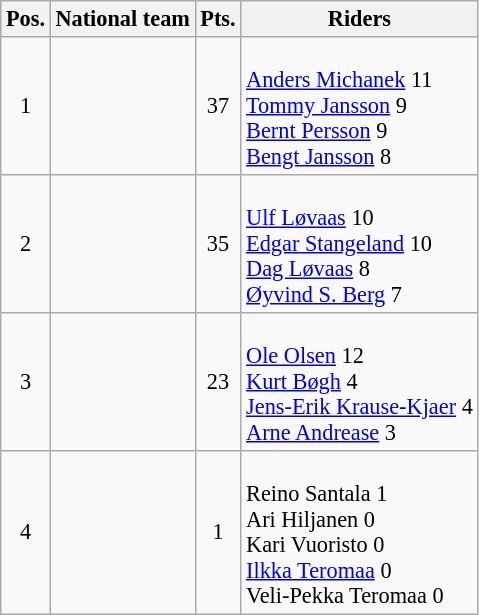<table class=wikitable style="font-size:93%;">
<tr>
<th>Pos.</th>
<th>National team</th>
<th>Pts.</th>
<th>Riders</th>
</tr>
<tr align=center >
<td>1</td>
<td align=left></td>
<td>37</td>
<td align=left><br><a href='#'>Anders Michanek</a> 11<br>
<a href='#'>Tommy Jansson</a> 9<br>
<a href='#'>Bernt Persson</a> 9<br>
<a href='#'>Bengt Jansson</a> 8</td>
</tr>
<tr align=center>
<td>2</td>
<td align=left></td>
<td>35</td>
<td align=left><br><a href='#'>Ulf Løvaas</a> 10<br>
<a href='#'>Edgar Stangeland</a> 10<br>
<a href='#'>Dag Løvaas</a> 8<br>
<a href='#'>Øyvind S. Berg</a> 7</td>
</tr>
<tr align=center>
<td>3</td>
<td align=left></td>
<td>23</td>
<td align=left><br><a href='#'>Ole Olsen</a> 12<br>
<a href='#'>Kurt Bøgh</a> 4<br>
<a href='#'>Jens-Erik Krause-Kjaer</a> 4<br>
<a href='#'>Arne Andrease</a> 3</td>
</tr>
<tr align=center>
<td>4</td>
<td align=left></td>
<td>1</td>
<td align=left><br>Reino Santala 1<br> 
Ari Hiljanen 0<br>
Kari Vuoristo 0<br>
<a href='#'>Ilkka Teromaa</a> 0<br>
Veli-Pekka Teromaa 0</td>
</tr>
</table>
